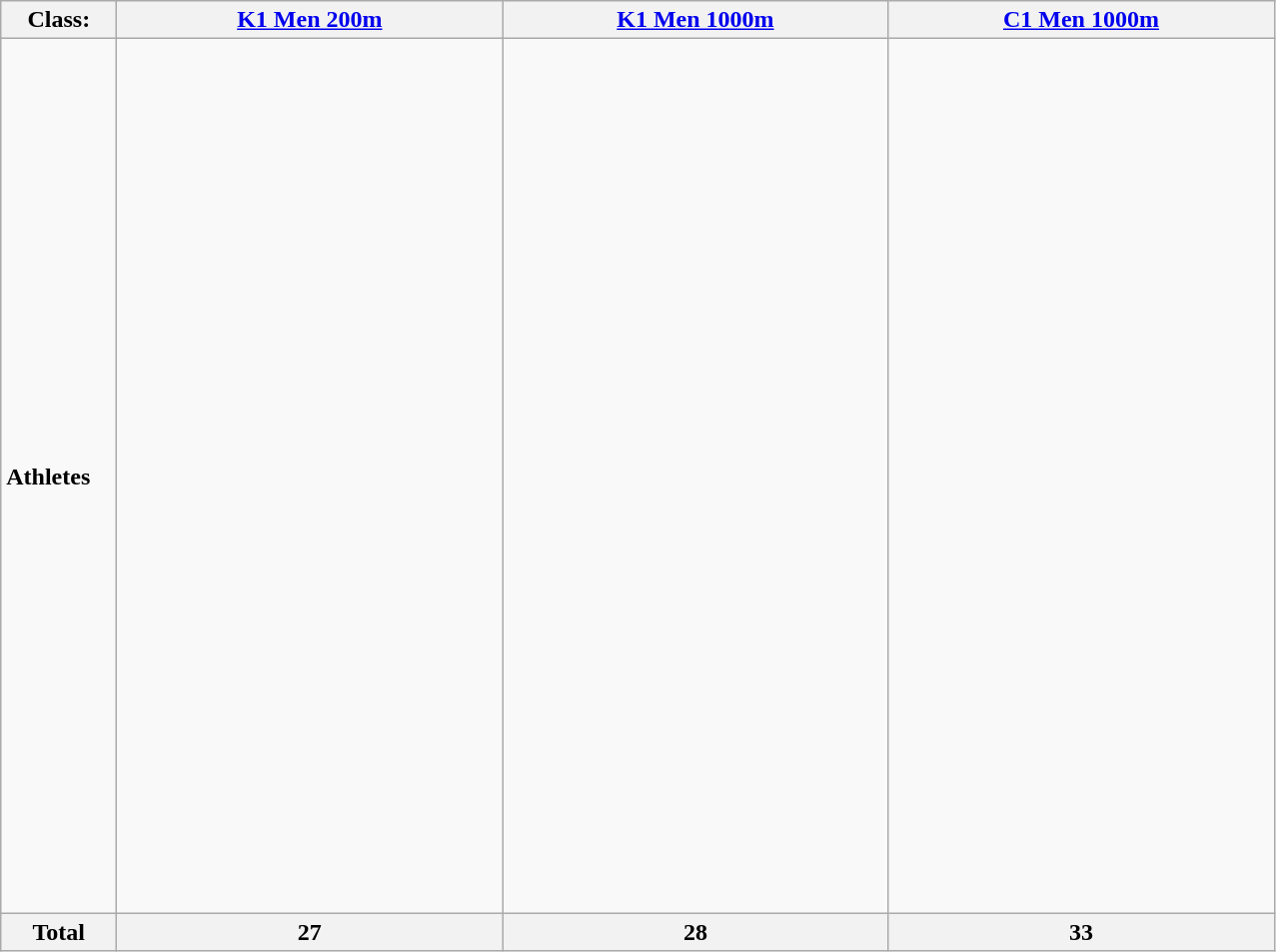<table class="wikitable">
<tr>
<th width=70>Class:</th>
<th width=250><a href='#'>K1 Men 200m</a></th>
<th width=250><a href='#'>K1 Men 1000m</a></th>
<th width=250><a href='#'>C1 Men 1000m</a></th>
</tr>
<tr>
<td><strong>Athletes</strong></td>
<td><br><br><br><br><br><br><br><br><br><br><br><br><br><br><br><br><br><br><br><br><br><br><br><br><br><br></td>
<td><br><br><br><br><br><br><br><br><br><br><br><br><br><br><br><br><br><br><br><br><br><br><br><br><br><br><br></td>
<td><br><br><br><br><br><br><br><br><br><br><br><br><br><br><br><br><br><br><br><br><br><br><br><br><br><br><br><br><br><br><br><br></td>
</tr>
<tr>
<th>Total</th>
<th>27</th>
<th>28</th>
<th>33</th>
</tr>
</table>
